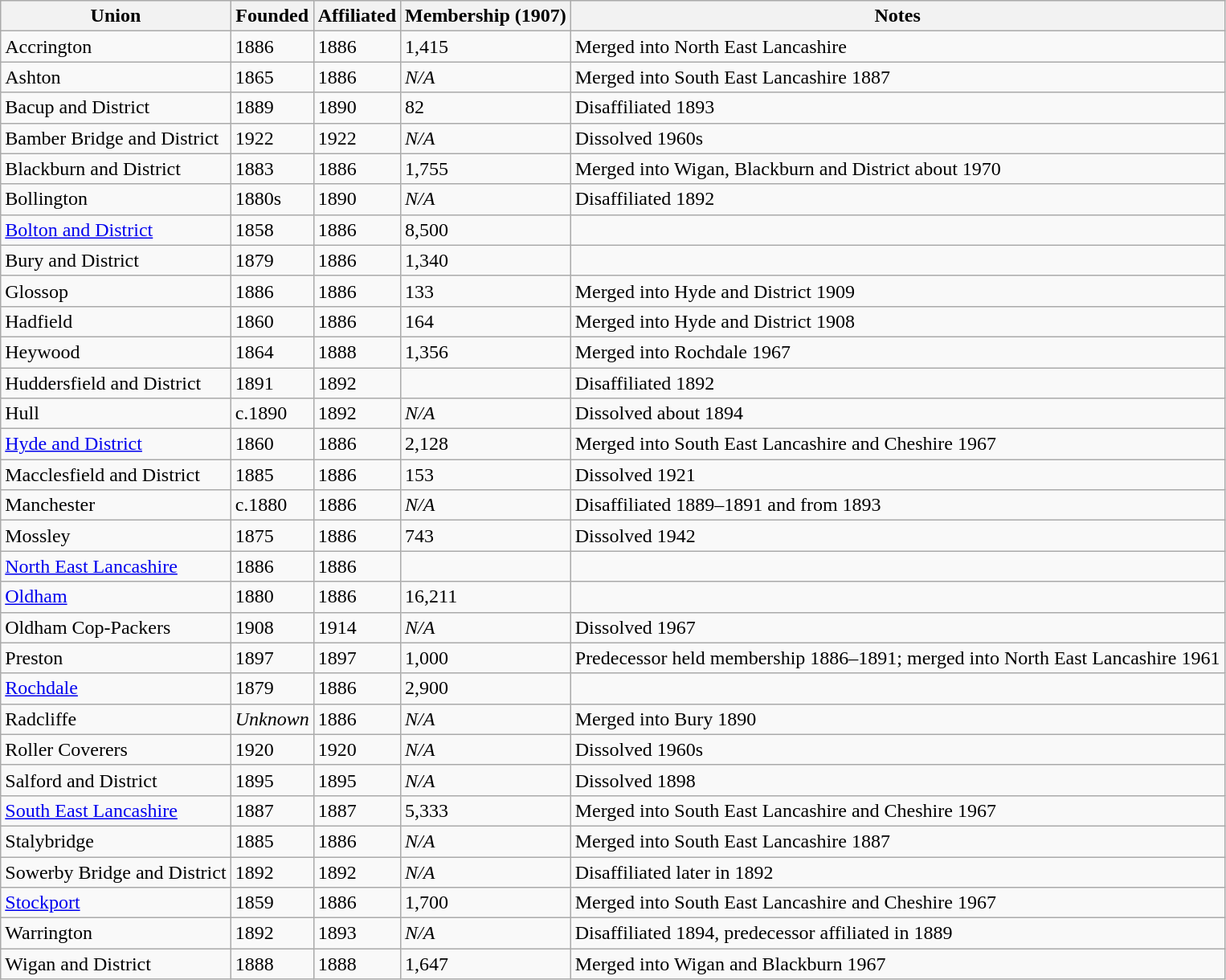<table class="wikitable sortable">
<tr>
<th>Union</th>
<th>Founded</th>
<th>Affiliated</th>
<th>Membership (1907)</th>
<th>Notes</th>
</tr>
<tr>
<td>Accrington</td>
<td>1886</td>
<td>1886</td>
<td>1,415</td>
<td>Merged into North East Lancashire</td>
</tr>
<tr>
<td>Ashton</td>
<td>1865</td>
<td>1886</td>
<td><em>N/A</em></td>
<td>Merged into South East Lancashire 1887</td>
</tr>
<tr>
<td>Bacup and District</td>
<td>1889</td>
<td>1890</td>
<td>82</td>
<td>Disaffiliated 1893</td>
</tr>
<tr>
<td>Bamber Bridge and District</td>
<td>1922</td>
<td>1922</td>
<td><em>N/A</em></td>
<td>Dissolved 1960s</td>
</tr>
<tr>
<td>Blackburn and District</td>
<td>1883</td>
<td>1886</td>
<td>1,755</td>
<td>Merged into Wigan, Blackburn and District about 1970</td>
</tr>
<tr>
<td>Bollington</td>
<td>1880s</td>
<td>1890</td>
<td><em>N/A</em></td>
<td>Disaffiliated 1892</td>
</tr>
<tr>
<td><a href='#'>Bolton and District</a></td>
<td>1858</td>
<td>1886</td>
<td>8,500</td>
<td></td>
</tr>
<tr>
<td>Bury and District</td>
<td>1879</td>
<td>1886</td>
<td>1,340</td>
<td></td>
</tr>
<tr>
<td>Glossop</td>
<td>1886</td>
<td>1886</td>
<td>133</td>
<td>Merged into Hyde and District 1909</td>
</tr>
<tr>
<td>Hadfield</td>
<td>1860</td>
<td>1886</td>
<td>164</td>
<td>Merged into Hyde and District 1908</td>
</tr>
<tr>
<td>Heywood</td>
<td>1864</td>
<td>1888</td>
<td>1,356</td>
<td>Merged into Rochdale 1967</td>
</tr>
<tr>
<td>Huddersfield and District</td>
<td>1891</td>
<td>1892</td>
<td></td>
<td>Disaffiliated 1892</td>
</tr>
<tr>
<td>Hull</td>
<td>c.1890</td>
<td>1892</td>
<td><em>N/A</em></td>
<td>Dissolved about 1894</td>
</tr>
<tr>
<td><a href='#'>Hyde and District</a></td>
<td>1860</td>
<td>1886</td>
<td>2,128</td>
<td>Merged into South East Lancashire and Cheshire 1967</td>
</tr>
<tr>
<td>Macclesfield and District</td>
<td>1885</td>
<td>1886</td>
<td>153</td>
<td>Dissolved 1921</td>
</tr>
<tr>
<td>Manchester</td>
<td>c.1880</td>
<td>1886</td>
<td><em>N/A</em></td>
<td>Disaffiliated 1889–1891 and from 1893</td>
</tr>
<tr>
<td>Mossley</td>
<td>1875</td>
<td>1886</td>
<td>743</td>
<td>Dissolved 1942</td>
</tr>
<tr>
<td><a href='#'>North East Lancashire</a></td>
<td>1886</td>
<td>1886</td>
<td></td>
<td></td>
</tr>
<tr>
<td><a href='#'>Oldham</a></td>
<td>1880</td>
<td>1886</td>
<td>16,211</td>
<td></td>
</tr>
<tr>
<td>Oldham Cop-Packers</td>
<td>1908</td>
<td>1914</td>
<td><em>N/A</em></td>
<td>Dissolved 1967</td>
</tr>
<tr>
<td>Preston</td>
<td>1897</td>
<td>1897</td>
<td>1,000</td>
<td>Predecessor held membership 1886–1891; merged into North East Lancashire 1961</td>
</tr>
<tr>
<td><a href='#'>Rochdale</a></td>
<td>1879</td>
<td>1886</td>
<td>2,900</td>
<td></td>
</tr>
<tr>
<td>Radcliffe</td>
<td><em>Unknown</em></td>
<td>1886</td>
<td><em>N/A</em></td>
<td>Merged into Bury 1890</td>
</tr>
<tr>
<td>Roller Coverers</td>
<td>1920</td>
<td>1920</td>
<td><em>N/A</em></td>
<td>Dissolved 1960s</td>
</tr>
<tr>
<td>Salford and District</td>
<td>1895</td>
<td>1895</td>
<td><em>N/A</em></td>
<td>Dissolved 1898</td>
</tr>
<tr>
<td><a href='#'>South East Lancashire</a></td>
<td>1887</td>
<td>1887</td>
<td>5,333</td>
<td>Merged into South East Lancashire and Cheshire 1967</td>
</tr>
<tr>
<td>Stalybridge</td>
<td>1885</td>
<td>1886</td>
<td><em>N/A</em></td>
<td>Merged into South East Lancashire 1887</td>
</tr>
<tr>
<td>Sowerby Bridge and District</td>
<td>1892</td>
<td>1892</td>
<td><em>N/A</em></td>
<td>Disaffiliated later in 1892</td>
</tr>
<tr>
<td><a href='#'>Stockport</a></td>
<td>1859</td>
<td>1886</td>
<td>1,700</td>
<td>Merged into South East Lancashire and Cheshire 1967</td>
</tr>
<tr>
<td>Warrington</td>
<td>1892</td>
<td>1893</td>
<td><em>N/A</em></td>
<td>Disaffiliated 1894, predecessor affiliated in 1889</td>
</tr>
<tr>
<td>Wigan and District</td>
<td>1888</td>
<td>1888</td>
<td>1,647</td>
<td>Merged into Wigan and Blackburn 1967</td>
</tr>
</table>
